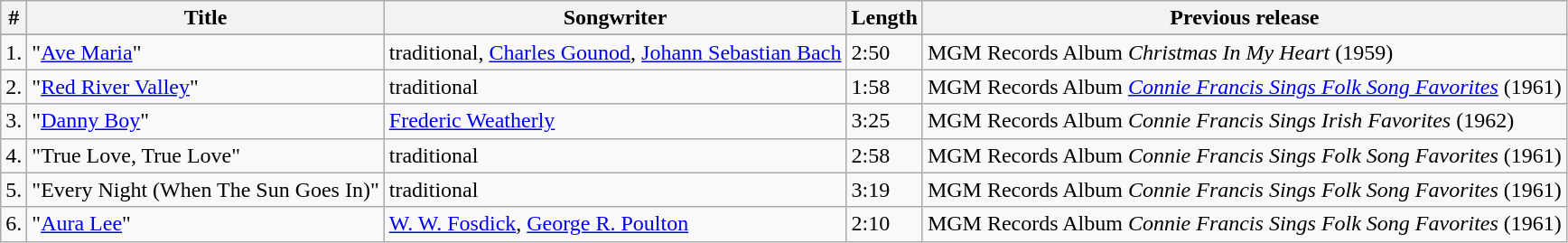<table class="wikitable">
<tr>
<th>#</th>
<th>Title</th>
<th>Songwriter</th>
<th>Length</th>
<th>Previous release</th>
</tr>
<tr bgcolor="#ebf5ff">
</tr>
<tr>
<td>1.</td>
<td>"<a href='#'>Ave Maria</a>"</td>
<td>traditional, <a href='#'>Charles Gounod</a>, <a href='#'>Johann Sebastian Bach</a></td>
<td>2:50</td>
<td>MGM Records Album <em>Christmas In My Heart</em> (1959)</td>
</tr>
<tr>
<td>2.</td>
<td>"<a href='#'>Red River Valley</a>"</td>
<td>traditional</td>
<td>1:58</td>
<td>MGM Records Album <em><a href='#'>Connie Francis Sings Folk Song Favorites</a></em> (1961)</td>
</tr>
<tr>
<td>3.</td>
<td>"<a href='#'>Danny Boy</a>"</td>
<td><a href='#'>Frederic Weatherly</a></td>
<td>3:25</td>
<td>MGM Records Album <em>Connie Francis Sings Irish Favorites</em> (1962)</td>
</tr>
<tr>
<td>4.</td>
<td>"True Love, True Love"</td>
<td>traditional</td>
<td>2:58</td>
<td>MGM Records Album <em>Connie Francis Sings Folk Song Favorites</em> (1961)</td>
</tr>
<tr>
<td>5.</td>
<td>"Every Night (When The Sun Goes In)"</td>
<td>traditional</td>
<td>3:19</td>
<td>MGM Records Album <em>Connie Francis Sings Folk Song Favorites</em> (1961)</td>
</tr>
<tr>
<td>6.</td>
<td>"<a href='#'>Aura Lee</a>"</td>
<td><a href='#'>W. W. Fosdick</a>, <a href='#'>George R. Poulton</a></td>
<td>2:10</td>
<td>MGM Records Album <em>Connie Francis Sings Folk Song Favorites</em> (1961)</td>
</tr>
</table>
